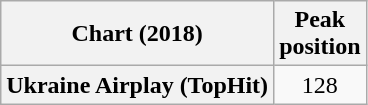<table class="wikitable plainrowheaders" style="text-align:center">
<tr>
<th scope="col">Chart (2018)</th>
<th scope="col">Peak<br>position</th>
</tr>
<tr>
<th scope="row">Ukraine Airplay (TopHit)</th>
<td>128</td>
</tr>
</table>
